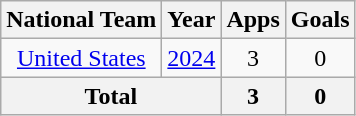<table class="wikitable" style="text-align:center">
<tr>
<th>National Team</th>
<th>Year</th>
<th>Apps</th>
<th>Goals</th>
</tr>
<tr>
<td rowspan=1><a href='#'>United States</a></td>
<td><a href='#'>2024</a></td>
<td>3</td>
<td>0</td>
</tr>
<tr>
<th colspan=2>Total</th>
<th>3</th>
<th>0</th>
</tr>
</table>
